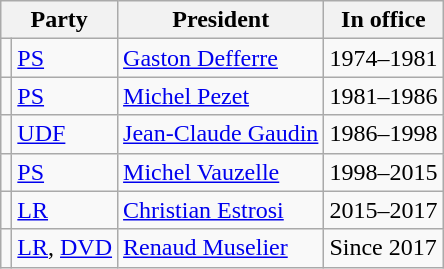<table class="wikitable">
<tr>
<th colspan="2">Party</th>
<th>President</th>
<th>In office</th>
</tr>
<tr>
<td></td>
<td><a href='#'>PS</a></td>
<td><a href='#'>Gaston Defferre</a></td>
<td>1974–1981</td>
</tr>
<tr>
<td></td>
<td><a href='#'>PS</a></td>
<td><a href='#'>Michel Pezet</a></td>
<td>1981–1986</td>
</tr>
<tr>
<td></td>
<td><a href='#'>UDF</a></td>
<td><a href='#'>Jean-Claude Gaudin</a></td>
<td>1986–1998</td>
</tr>
<tr>
<td></td>
<td><a href='#'>PS</a></td>
<td><a href='#'>Michel Vauzelle</a></td>
<td>1998–2015</td>
</tr>
<tr>
<td></td>
<td><a href='#'>LR</a></td>
<td><a href='#'>Christian Estrosi</a></td>
<td>2015–2017</td>
</tr>
<tr>
<td></td>
<td><a href='#'>LR</a>, <a href='#'>DVD</a></td>
<td><a href='#'>Renaud Muselier</a></td>
<td>Since 2017</td>
</tr>
</table>
